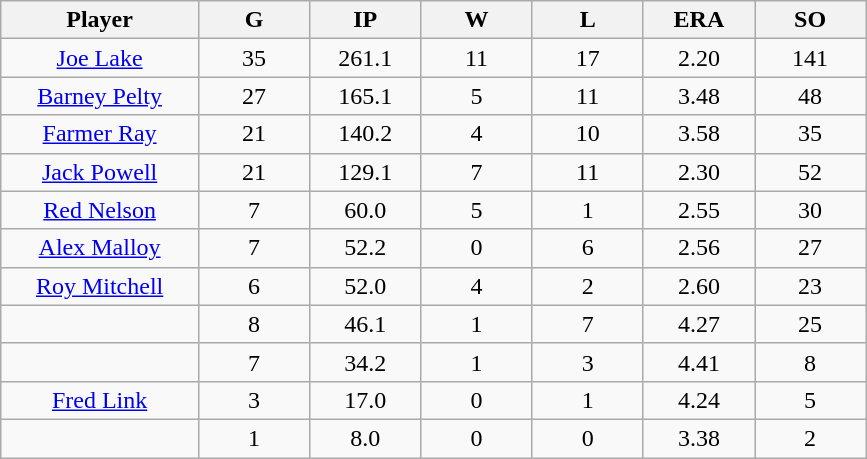<table class="wikitable sortable">
<tr>
<th bgcolor="#DDDDFF" width="16%">Player</th>
<th bgcolor="#DDDDFF" width="9%">G</th>
<th bgcolor="#DDDDFF" width="9%">IP</th>
<th bgcolor="#DDDDFF" width="9%">W</th>
<th bgcolor="#DDDDFF" width="9%">L</th>
<th bgcolor="#DDDDFF" width="9%">ERA</th>
<th bgcolor="#DDDDFF" width="9%">SO</th>
</tr>
<tr align="center">
<td><a href='#'>Joe Lake</a></td>
<td>35</td>
<td>261.1</td>
<td>11</td>
<td>17</td>
<td>2.20</td>
<td>141</td>
</tr>
<tr align=center>
<td><a href='#'>Barney Pelty</a></td>
<td>27</td>
<td>165.1</td>
<td>5</td>
<td>11</td>
<td>3.48</td>
<td>48</td>
</tr>
<tr align=center>
<td><a href='#'>Farmer Ray</a></td>
<td>21</td>
<td>140.2</td>
<td>4</td>
<td>10</td>
<td>3.58</td>
<td>35</td>
</tr>
<tr align=center>
<td><a href='#'>Jack Powell</a></td>
<td>21</td>
<td>129.1</td>
<td>7</td>
<td>11</td>
<td>2.30</td>
<td>52</td>
</tr>
<tr align=center>
<td><a href='#'>Red Nelson</a></td>
<td>7</td>
<td>60.0</td>
<td>5</td>
<td>1</td>
<td>2.55</td>
<td>30</td>
</tr>
<tr align=center>
<td><a href='#'>Alex Malloy</a></td>
<td>7</td>
<td>52.2</td>
<td>0</td>
<td>6</td>
<td>2.56</td>
<td>27</td>
</tr>
<tr align=center>
<td><a href='#'>Roy Mitchell</a></td>
<td>6</td>
<td>52.0</td>
<td>4</td>
<td>2</td>
<td>2.60</td>
<td>23</td>
</tr>
<tr align=center>
<td></td>
<td>8</td>
<td>46.1</td>
<td>1</td>
<td>7</td>
<td>4.27</td>
<td>25</td>
</tr>
<tr align="center">
<td></td>
<td>7</td>
<td>34.2</td>
<td>1</td>
<td>3</td>
<td>4.41</td>
<td>8</td>
</tr>
<tr align="center">
<td><a href='#'>Fred Link</a></td>
<td>3</td>
<td>17.0</td>
<td>0</td>
<td>1</td>
<td>4.24</td>
<td>5</td>
</tr>
<tr align=center>
<td></td>
<td>1</td>
<td>8.0</td>
<td>0</td>
<td>0</td>
<td>3.38</td>
<td>2</td>
</tr>
</table>
